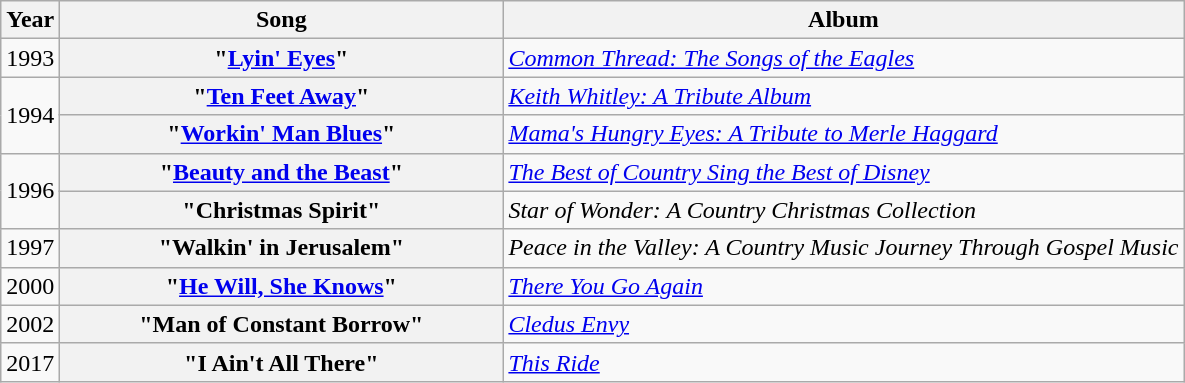<table class="wikitable plainrowheaders" style="text-align:center;">
<tr>
<th>Year</th>
<th style="width:18em;">Song</th>
<th>Album</th>
</tr>
<tr>
<td>1993</td>
<th scope="row">"<a href='#'>Lyin' Eyes</a>"</th>
<td align="left"><em><a href='#'>Common Thread: The Songs of the Eagles</a></em></td>
</tr>
<tr>
<td rowspan="2">1994</td>
<th scope="row">"<a href='#'>Ten Feet Away</a>"</th>
<td align="left"><em><a href='#'>Keith Whitley: A Tribute Album</a></em></td>
</tr>
<tr>
<th scope="row">"<a href='#'>Workin' Man Blues</a>" </th>
<td align="left"><em><a href='#'>Mama's Hungry Eyes: A Tribute to Merle Haggard</a></em></td>
</tr>
<tr>
<td rowspan="2">1996</td>
<th scope="row">"<a href='#'>Beauty and the Beast</a>"</th>
<td align="left"><em><a href='#'>The Best of Country Sing the Best of Disney</a></em></td>
</tr>
<tr>
<th scope="row">"Christmas Spirit"</th>
<td align="left"><em>Star of Wonder: A Country Christmas Collection</em></td>
</tr>
<tr>
<td>1997</td>
<th scope="row">"Walkin' in Jerusalem"</th>
<td align="left"><em>Peace in the Valley: A Country Music Journey Through Gospel Music</em></td>
</tr>
<tr>
<td>2000</td>
<th scope="row">"<a href='#'>He Will, She Knows</a>"<br></th>
<td align="left"><em><a href='#'>There You Go Again</a></em></td>
</tr>
<tr>
<td>2002</td>
<th scope="row">"Man of Constant Borrow"<br></th>
<td align="left"><em><a href='#'>Cledus Envy</a></em></td>
</tr>
<tr>
<td>2017</td>
<th scope="row">"I Ain't All There" </th>
<td align="left"><em><a href='#'>This Ride</a></em></td>
</tr>
</table>
